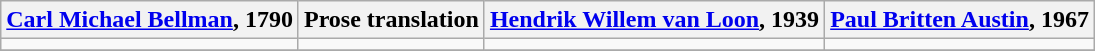<table class="wikitable">
<tr>
<th><a href='#'>Carl Michael Bellman</a>, 1790</th>
<th>Prose translation</th>
<th><a href='#'>Hendrik Willem van Loon</a>, 1939</th>
<th><a href='#'>Paul Britten Austin</a>, 1967</th>
</tr>
<tr>
<td></td>
<td></td>
<td></td>
<td></td>
</tr>
<tr>
</tr>
</table>
